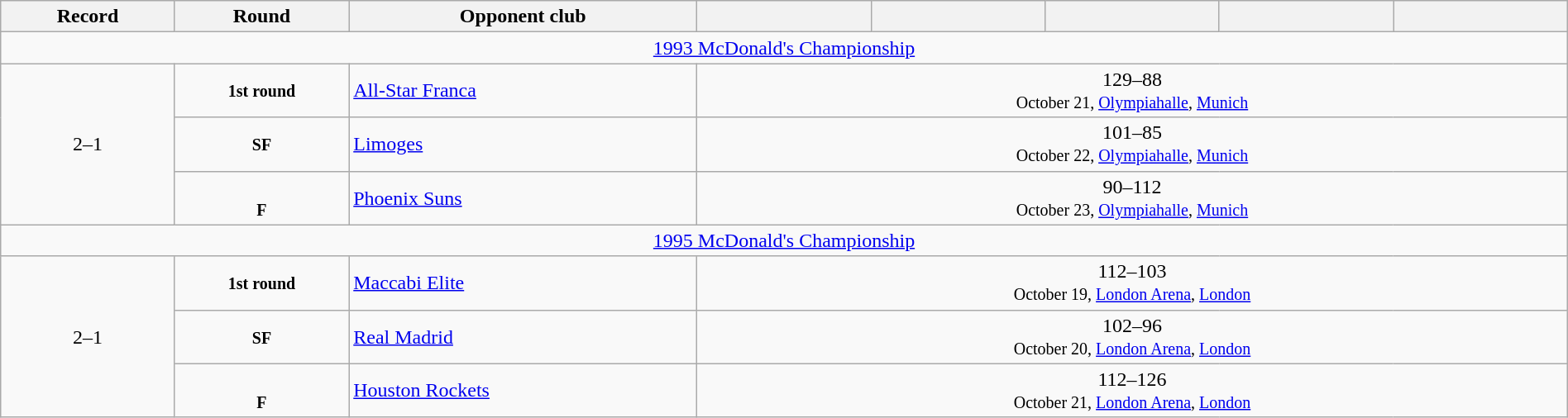<table class="wikitable" width=100% style="text-align: center;">
<tr>
<th width=10%>Record</th>
<th width=10%>Round</th>
<th width=20%>Opponent club</th>
<th width=10%></th>
<th width=10%></th>
<th width=10%></th>
<th width=10%></th>
<th width=10%></th>
</tr>
<tr>
<td colspan=8><a href='#'>1993 McDonald's Championship</a></td>
</tr>
<tr>
<td rowspan=3>2–1</td>
<td><small><strong>1st round</strong></small></td>
<td align=left> <a href='#'>All-Star Franca</a></td>
<td colspan=5 style="text-align:center;">129–88<br><small>October 21, <a href='#'>Olympiahalle</a>, <a href='#'>Munich</a></small></td>
</tr>
<tr>
<td><small><strong>SF</strong></small></td>
<td align=left> <a href='#'>Limoges</a></td>
<td colspan=5 style="text-align:center;">101–85<br><small>October 22, <a href='#'>Olympiahalle</a>, <a href='#'>Munich</a></small></td>
</tr>
<tr>
<td><br><small><strong>F</strong></small></td>
<td align=left> <a href='#'>Phoenix Suns</a></td>
<td colspan=5 style="text-align:center;">90–112<br><small>October 23, <a href='#'>Olympiahalle</a>, <a href='#'>Munich</a></small></td>
</tr>
<tr>
<td colspan=8><a href='#'>1995 McDonald's Championship</a></td>
</tr>
<tr>
<td rowspan=3>2–1</td>
<td><small><strong>1st round</strong></small></td>
<td align=left> <a href='#'>Maccabi Elite</a></td>
<td colspan=5 style="text-align:center;">112–103<br><small>October 19, <a href='#'>London Arena</a>, <a href='#'>London</a></small></td>
</tr>
<tr>
<td><small><strong>SF</strong></small></td>
<td align=left> <a href='#'>Real Madrid</a></td>
<td colspan=5 style="text-align:center;">102–96<br><small>October 20, <a href='#'>London Arena</a>, <a href='#'>London</a></small></td>
</tr>
<tr>
<td><br><small><strong>F</strong></small></td>
<td align=left> <a href='#'>Houston Rockets</a></td>
<td colspan=5 style="text-align:center;">112–126<br><small>October 21, <a href='#'>London Arena</a>, <a href='#'>London</a></small></td>
</tr>
</table>
